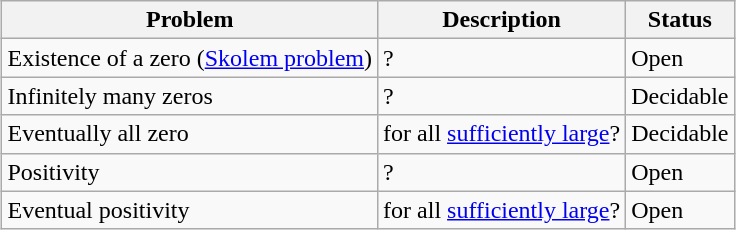<table class="wikitable" style="margin-left: auto; margin-right: auto; border: none;">
<tr>
<th>Problem</th>
<th>Description</th>
<th>Status</th>
</tr>
<tr>
<td>Existence of a zero (<a href='#'>Skolem problem</a>)</td>
<td>?</td>
<td>Open</td>
</tr>
<tr>
<td>Infinitely many zeros</td>
<td>?</td>
<td>Decidable</td>
</tr>
<tr>
<td>Eventually all zero</td>
<td> for all <a href='#'>sufficiently large</a>?</td>
<td>Decidable</td>
</tr>
<tr>
<td>Positivity</td>
<td>?</td>
<td>Open</td>
</tr>
<tr>
<td>Eventual positivity</td>
<td> for all <a href='#'>sufficiently large</a>?</td>
<td>Open</td>
</tr>
</table>
